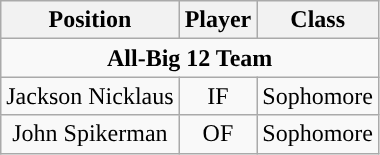<table class="wikitable">
<tr>
<th>Position</th>
<th>Player</th>
<th>Class</th>
</tr>
<tr>
<td colspan="4" style="text-align:center; "><strong>All-Big 12 Team</strong></td>
</tr>
<tr style="text-align:center;">
<td>Jackson Nicklaus</td>
<td>IF</td>
<td>Sophomore</td>
</tr>
<tr style="text-align:center;">
<td>John Spikerman</td>
<td>OF</td>
<td>Sophomore</td>
</tr>
</table>
